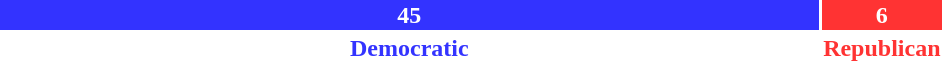<table style="width:50%">
<tr>
<td scope="row" colspan="3" style="text-align:center"></td>
</tr>
<tr>
<td scope="row" style="background:#33F; width:90.2%; text-align:center; color:white"><strong>45</strong></td>
<td style="background:#F33; width:9.8%; text-align:center; color:white"><strong>6</strong></td>
</tr>
<tr>
<td scope="row" style="text-align:center; color:#33F"><strong>Democratic</strong></td>
<td style="text-align:center; color:#F33"><strong>Republican</strong></td>
</tr>
</table>
